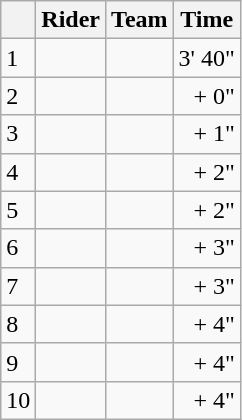<table class="wikitable">
<tr>
<th></th>
<th>Rider</th>
<th>Team</th>
<th>Time</th>
</tr>
<tr>
<td>1</td>
<td> </td>
<td></td>
<td align="right">3' 40"</td>
</tr>
<tr>
<td>2</td>
<td></td>
<td></td>
<td align="right">+ 0"</td>
</tr>
<tr>
<td>3</td>
<td></td>
<td></td>
<td align="right">+ 1"</td>
</tr>
<tr>
<td>4</td>
<td></td>
<td></td>
<td align="right">+ 2"</td>
</tr>
<tr>
<td>5</td>
<td></td>
<td></td>
<td align="right">+ 2"</td>
</tr>
<tr>
<td>6</td>
<td></td>
<td></td>
<td align="right">+ 3"</td>
</tr>
<tr>
<td>7</td>
<td></td>
<td></td>
<td align="right">+ 3"</td>
</tr>
<tr>
<td>8</td>
<td></td>
<td></td>
<td align="right">+ 4"</td>
</tr>
<tr>
<td>9</td>
<td></td>
<td></td>
<td align="right">+ 4"</td>
</tr>
<tr>
<td>10</td>
<td></td>
<td></td>
<td align="right">+ 4"</td>
</tr>
</table>
